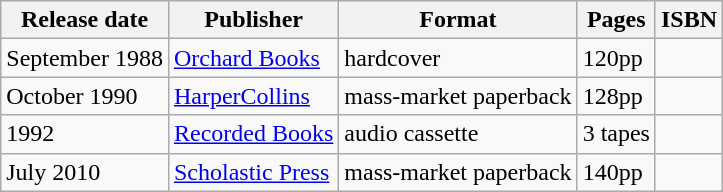<table class="wikitable">
<tr>
<th>Release date</th>
<th>Publisher</th>
<th>Format</th>
<th>Pages</th>
<th>ISBN</th>
</tr>
<tr>
<td>September 1988</td>
<td><a href='#'>Orchard Books</a></td>
<td>hardcover</td>
<td>120pp</td>
<td></td>
</tr>
<tr>
<td>October 1990</td>
<td><a href='#'>HarperCollins</a></td>
<td>mass-market paperback</td>
<td>128pp</td>
<td></td>
</tr>
<tr>
<td>1992</td>
<td><a href='#'>Recorded Books</a></td>
<td>audio cassette</td>
<td>3 tapes</td>
<td></td>
</tr>
<tr>
<td>July 2010</td>
<td><a href='#'>Scholastic Press</a></td>
<td>mass-market paperback</td>
<td>140pp</td>
<td></td>
</tr>
</table>
